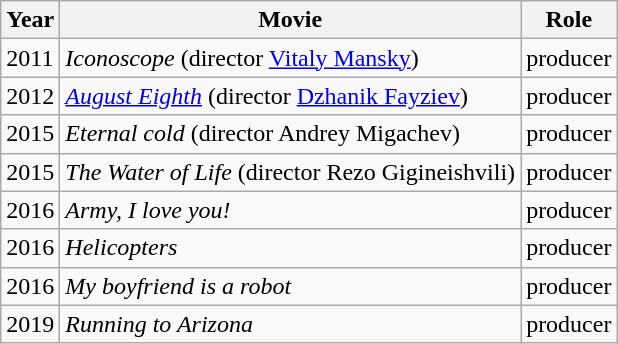<table class="wikitable">
<tr>
<th>Year</th>
<th>Movie</th>
<th>Role</th>
</tr>
<tr>
<td>2011</td>
<td><em>Iconoscope</em> (director <a href='#'>Vitaly Mansky</a>)</td>
<td>producer</td>
</tr>
<tr>
<td>2012</td>
<td><em><a href='#'>August Eighth</a></em> (director <a href='#'>Dzhanik Fayziev</a>)</td>
<td>producer</td>
</tr>
<tr>
<td>2015</td>
<td><em>Eternal cold</em> (director Andrey Migachev)</td>
<td>producer</td>
</tr>
<tr>
<td>2015</td>
<td><em>The Water of Life</em> (director Rezo Gigineishvili)</td>
<td>producer</td>
</tr>
<tr>
<td>2016</td>
<td><em>Army, I love you!</em></td>
<td>producer</td>
</tr>
<tr>
<td>2016</td>
<td><em>Helicopters</em></td>
<td>producer</td>
</tr>
<tr>
<td>2016</td>
<td><em>My boyfriend is a robot</em></td>
<td>producer</td>
</tr>
<tr>
<td>2019</td>
<td><em>Running to Arizona</em></td>
<td>producer</td>
</tr>
</table>
